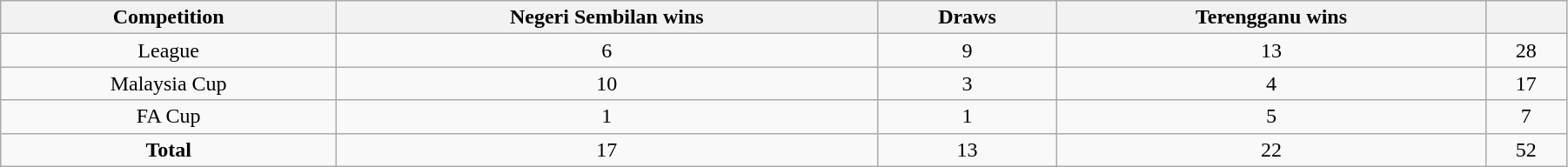<table class="wikitable" style="width:95%;text-align:center">
<tr>
<th>Competition</th>
<th>Negeri Sembilan wins</th>
<th>Draws</th>
<th>Terengganu wins</th>
<th></th>
</tr>
<tr>
<td>League</td>
<td>6</td>
<td>9</td>
<td>13</td>
<td>28</td>
</tr>
<tr>
<td>Malaysia Cup</td>
<td>10</td>
<td>3</td>
<td>4</td>
<td>17</td>
</tr>
<tr>
<td>FA Cup</td>
<td>1</td>
<td>1</td>
<td>5</td>
<td>7</td>
</tr>
<tr>
<td><strong>Total</strong></td>
<td>17</td>
<td>13</td>
<td>22</td>
<td>52</td>
</tr>
</table>
